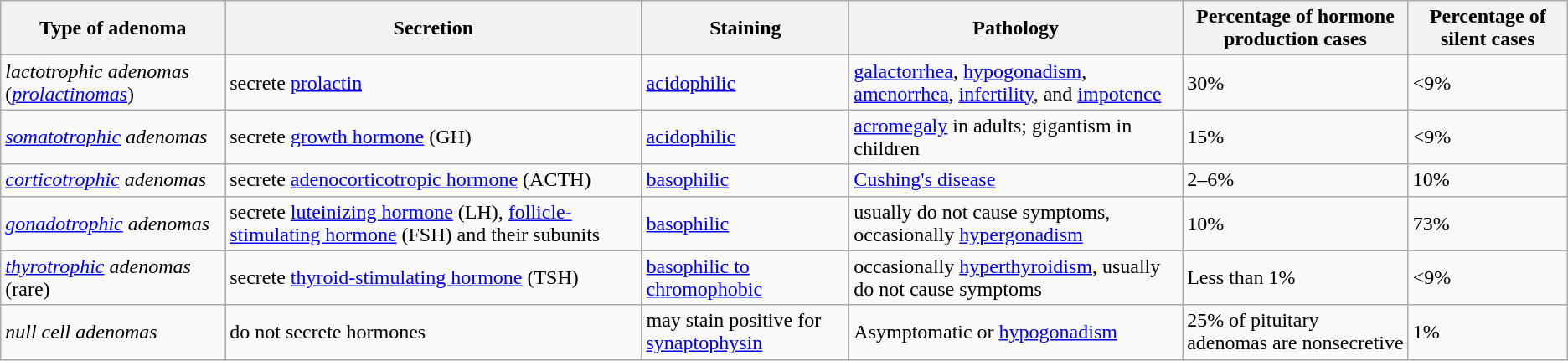<table class="wikitable">
<tr>
<th>Type of adenoma</th>
<th>Secretion</th>
<th>Staining</th>
<th>Pathology</th>
<th>Percentage of hormone production cases</th>
<th>Percentage of silent cases</th>
</tr>
<tr>
<td><em>lactotrophic adenomas</em> (<em><a href='#'>prolactinomas</a></em>)</td>
<td>secrete <a href='#'>prolactin</a></td>
<td><a href='#'>acidophilic</a></td>
<td><a href='#'>galactorrhea</a>, <a href='#'>hypogonadism</a>, <a href='#'>amenorrhea</a>, <a href='#'>infertility</a>, and <a href='#'>impotence</a></td>
<td>30%</td>
<td><9%</td>
</tr>
<tr>
<td><em><a href='#'>somatotrophic</a> adenomas</em></td>
<td>secrete <a href='#'>growth hormone</a> (GH)</td>
<td><a href='#'>acidophilic</a></td>
<td><a href='#'>acromegaly</a> in adults; gigantism in children</td>
<td>15%</td>
<td><9%</td>
</tr>
<tr>
<td><em><a href='#'>corticotrophic</a> adenomas</em></td>
<td>secrete <a href='#'>adenocorticotropic hormone</a> (ACTH)</td>
<td><a href='#'>basophilic</a></td>
<td><a href='#'>Cushing's disease</a></td>
<td>2–6%</td>
<td>10%</td>
</tr>
<tr>
<td><em><a href='#'>gonadotrophic</a> adenomas</em></td>
<td>secrete <a href='#'>luteinizing hormone</a> (LH), <a href='#'>follicle-stimulating hormone</a> (FSH) and their subunits</td>
<td><a href='#'>basophilic</a></td>
<td>usually do not cause symptoms, occasionally <a href='#'>hypergonadism</a> </td>
<td>10%</td>
<td>73%</td>
</tr>
<tr>
<td><em><a href='#'>thyrotrophic</a> adenomas</em> (rare)</td>
<td>secrete <a href='#'>thyroid-stimulating hormone</a> (TSH)</td>
<td><a href='#'>basophilic to chromophobic</a></td>
<td>occasionally <a href='#'>hyperthyroidism</a>, usually do not cause symptoms</td>
<td>Less than 1%</td>
<td><9%</td>
</tr>
<tr>
<td><em>null cell adenomas</em></td>
<td>do not secrete hormones</td>
<td>may stain positive for <a href='#'>synaptophysin</a></td>
<td>Asymptomatic or <a href='#'>hypogonadism</a></td>
<td>25% of pituitary adenomas are nonsecretive</td>
<td>1%</td>
</tr>
</table>
